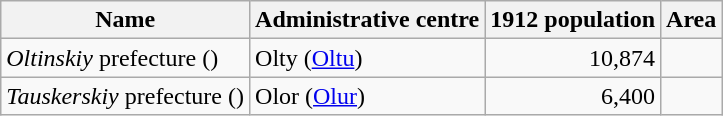<table class="wikitable sortable">
<tr>
<th>Name</th>
<th>Administrative centre</th>
<th>1912 population</th>
<th>Area</th>
</tr>
<tr>
<td><em>Oltinskiy</em> prefecture ()</td>
<td>Olty (<a href='#'>Oltu</a>)</td>
<td align="right">10,874</td>
<td></td>
</tr>
<tr>
<td><em>Tauskerskiy</em> prefecture ()</td>
<td>Olor (<a href='#'>Olur</a>)</td>
<td align="right">6,400</td>
<td></td>
</tr>
</table>
